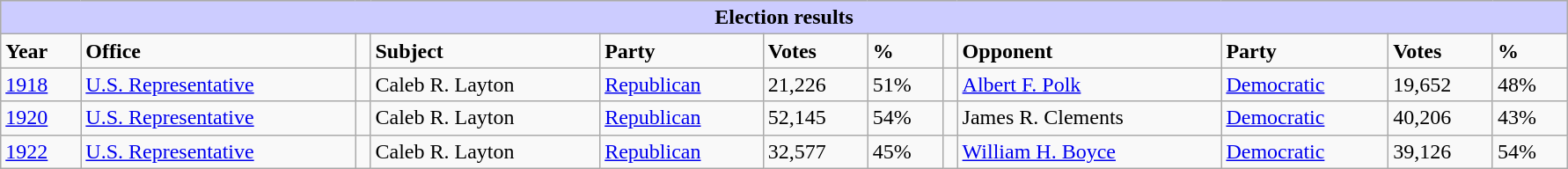<table class=wikitable style="width: 94%" style="text-align: center;" align="center">
<tr bgcolor=#cccccc>
<th colspan=12 style="background: #ccccff;">Election results</th>
</tr>
<tr>
<td><strong>Year</strong></td>
<td><strong>Office</strong></td>
<td></td>
<td><strong>Subject</strong></td>
<td><strong>Party</strong></td>
<td><strong>Votes</strong></td>
<td><strong>%</strong></td>
<td></td>
<td><strong>Opponent</strong></td>
<td><strong>Party</strong></td>
<td><strong>Votes</strong></td>
<td><strong>%</strong></td>
</tr>
<tr>
<td><a href='#'>1918</a></td>
<td><a href='#'>U.S. Representative</a></td>
<td></td>
<td>Caleb R. Layton</td>
<td><a href='#'>Republican</a></td>
<td>21,226</td>
<td>51%</td>
<td></td>
<td><a href='#'>Albert F. Polk</a></td>
<td><a href='#'>Democratic</a></td>
<td>19,652</td>
<td>48%</td>
</tr>
<tr>
<td><a href='#'>1920</a></td>
<td><a href='#'>U.S. Representative</a></td>
<td></td>
<td>Caleb R. Layton</td>
<td><a href='#'>Republican</a></td>
<td>52,145</td>
<td>54%</td>
<td></td>
<td>James R. Clements</td>
<td><a href='#'>Democratic</a></td>
<td>40,206</td>
<td>43%</td>
</tr>
<tr>
<td><a href='#'>1922</a></td>
<td><a href='#'>U.S. Representative</a></td>
<td></td>
<td>Caleb R. Layton</td>
<td><a href='#'>Republican</a></td>
<td>32,577</td>
<td>45%</td>
<td></td>
<td><a href='#'>William H. Boyce</a></td>
<td><a href='#'>Democratic</a></td>
<td>39,126</td>
<td>54%</td>
</tr>
</table>
